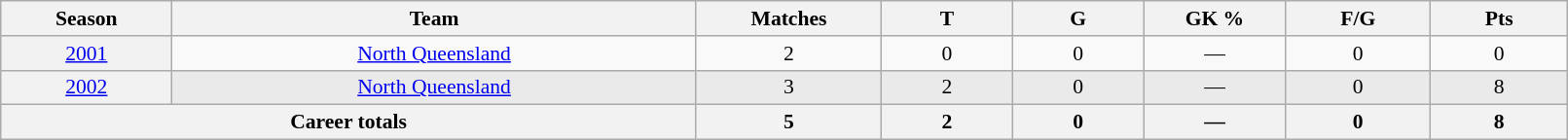<table class="wikitable sortable"  style="font-size:90%; text-align:center; width:85%;">
<tr>
<th width=2%>Season</th>
<th width=8%>Team</th>
<th width=2%>Matches</th>
<th width=2%>T</th>
<th width=2%>G</th>
<th width=2%>GK %</th>
<th width=2%>F/G</th>
<th width=2%>Pts</th>
</tr>
<tr>
<th scope="row" style="text-align:center; font-weight:normal"><a href='#'>2001</a></th>
<td style="text-align:center;"> <a href='#'>North Queensland</a></td>
<td>2</td>
<td>0</td>
<td>0</td>
<td>—</td>
<td>0</td>
<td>0</td>
</tr>
<tr style="background:#eaeaea;">
<th scope="row" style="text-align:center; font-weight:normal"><a href='#'>2002</a></th>
<td style="text-align:center;"> <a href='#'>North Queensland</a></td>
<td>3</td>
<td>2</td>
<td>0</td>
<td>—</td>
<td>0</td>
<td>8</td>
</tr>
<tr class="sortbottom">
<th colspan=2>Career totals</th>
<th>5</th>
<th>2</th>
<th>0</th>
<th>—</th>
<th>0</th>
<th>8</th>
</tr>
</table>
